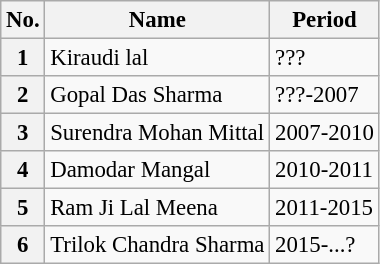<table class="sortable wikitable" style="font-size: 95%;">
<tr>
<th>No.</th>
<th>Name</th>
<th>Period</th>
</tr>
<tr>
<th>1</th>
<td>Kiraudi lal</td>
<td>???</td>
</tr>
<tr>
<th>2</th>
<td>Gopal Das Sharma</td>
<td>???-2007</td>
</tr>
<tr>
<th>3</th>
<td>Surendra Mohan Mittal</td>
<td>2007-2010</td>
</tr>
<tr>
<th>4</th>
<td>Damodar Mangal</td>
<td>2010-2011</td>
</tr>
<tr>
<th>5</th>
<td>Ram Ji Lal Meena</td>
<td>2011-2015</td>
</tr>
<tr>
<th>6</th>
<td>Trilok Chandra Sharma</td>
<td>2015-...?</td>
</tr>
</table>
